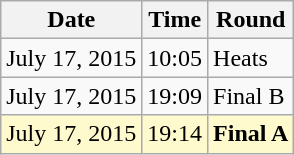<table class="wikitable">
<tr>
<th>Date</th>
<th>Time</th>
<th>Round</th>
</tr>
<tr>
<td>July 17, 2015</td>
<td>10:05</td>
<td>Heats</td>
</tr>
<tr>
<td>July 17, 2015</td>
<td>19:09</td>
<td>Final B</td>
</tr>
<tr style=background:lemonchiffon>
<td>July 17, 2015</td>
<td>19:14</td>
<td><strong>Final A</strong></td>
</tr>
</table>
